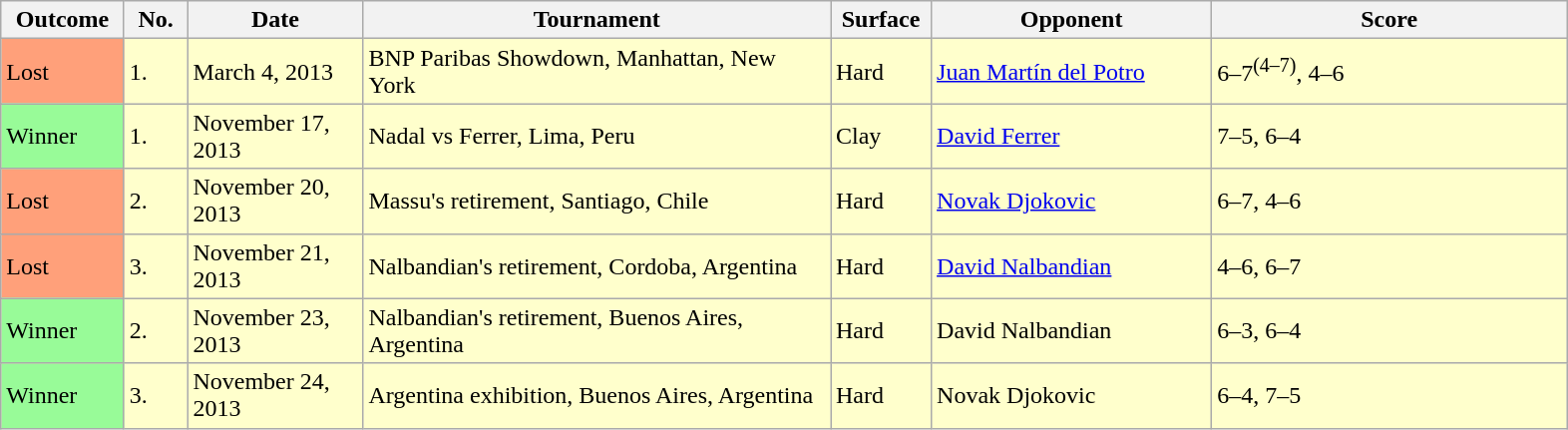<table class="sortable wikitable">
<tr>
<th width=75>Outcome</th>
<th width=35>No.</th>
<th width=110>Date</th>
<th width=305>Tournament</th>
<th width=60>Surface</th>
<th width=180>Opponent</th>
<th width=230>Score</th>
</tr>
<tr bgcolor=#ffffcc>
<td bgcolor=FFA07A>Lost</td>
<td>1.</td>
<td>March 4, 2013</td>
<td>BNP Paribas Showdown, Manhattan, New York</td>
<td>Hard</td>
<td> <a href='#'>Juan Martín del Potro</a></td>
<td>6–7<sup>(4–7)</sup>, 4–6</td>
</tr>
<tr bgcolor=#ffffcc>
<td bgcolor=98fb98>Winner</td>
<td>1.</td>
<td>November 17, 2013</td>
<td>Nadal vs Ferrer, Lima, Peru</td>
<td>Clay</td>
<td> <a href='#'>David Ferrer</a></td>
<td>7–5, 6–4</td>
</tr>
<tr bgcolor=#ffffcc>
<td bgcolor=FFA07A>Lost</td>
<td>2.</td>
<td>November 20, 2013</td>
<td>Massu's retirement, Santiago, Chile</td>
<td>Hard</td>
<td> <a href='#'>Novak Djokovic</a></td>
<td>6–7, 4–6</td>
</tr>
<tr bgcolor=#ffffcc>
<td bgcolor=FFA07A>Lost</td>
<td>3.</td>
<td>November 21, 2013</td>
<td>Nalbandian's retirement, Cordoba, Argentina</td>
<td>Hard</td>
<td> <a href='#'>David Nalbandian</a></td>
<td>4–6, 6–7</td>
</tr>
<tr bgcolor=#ffffcc>
<td bgcolor=98fb98>Winner</td>
<td>2.</td>
<td>November 23, 2013</td>
<td>Nalbandian's retirement, Buenos Aires, Argentina</td>
<td>Hard</td>
<td> David Nalbandian</td>
<td>6–3, 6–4</td>
</tr>
<tr bgcolor=#ffffcc>
<td bgcolor=98fb98>Winner</td>
<td>3.</td>
<td>November 24, 2013</td>
<td>Argentina exhibition, Buenos Aires, Argentina</td>
<td>Hard</td>
<td> Novak Djokovic</td>
<td>6–4, 7–5</td>
</tr>
</table>
